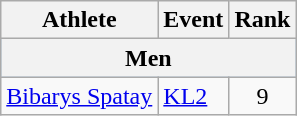<table class="wikitable" style="font-size:100%">
<tr>
<th>Athlete</th>
<th>Event</th>
<th>Rank</th>
</tr>
<tr style="background:#9acdff;">
<th colspan=4>Men</th>
</tr>
<tr>
<td><a href='#'>Bibarys Spatay</a></td>
<td><a href='#'>KL2</a></td>
<td align=center>9</td>
</tr>
</table>
